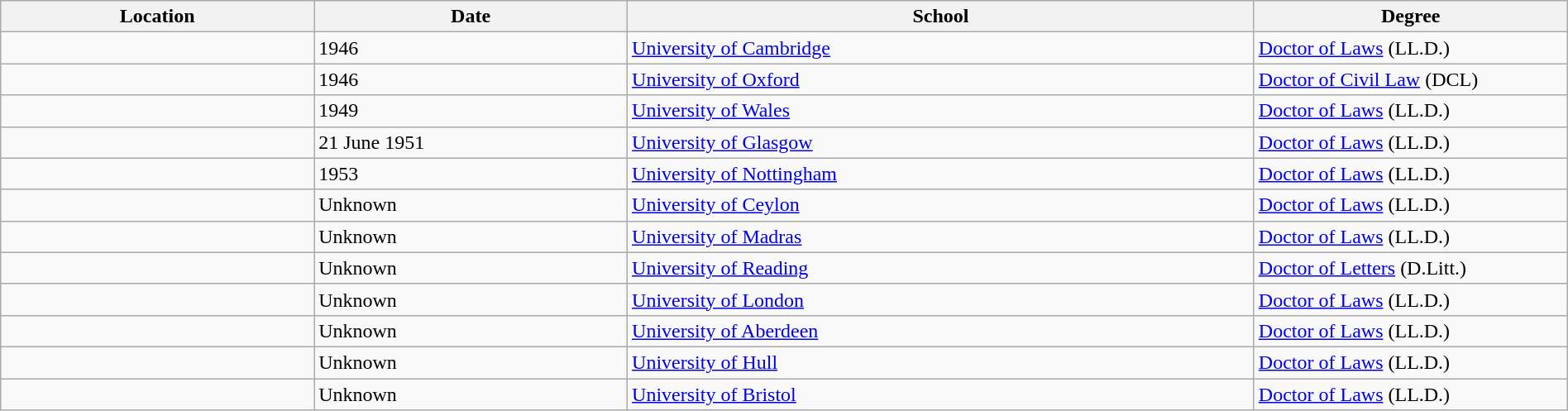<table class="wikitable" style="width:100%;">
<tr>
<th style="width:20%;">Location</th>
<th style="width:20%;">Date</th>
<th style="width:40%;">School</th>
<th style="width:20%;">Degree</th>
</tr>
<tr>
<td></td>
<td>1946</td>
<td><a href='#'>University of Cambridge</a></td>
<td><a href='#'>Doctor of Laws</a> (LL.D.)</td>
</tr>
<tr>
<td></td>
<td>1946</td>
<td><a href='#'>University of Oxford</a></td>
<td><a href='#'>Doctor of Civil Law</a> (DCL)</td>
</tr>
<tr>
<td></td>
<td>1949</td>
<td><a href='#'>University of Wales</a></td>
<td><a href='#'>Doctor of Laws</a> (LL.D.)</td>
</tr>
<tr>
<td></td>
<td>21 June 1951</td>
<td><a href='#'>University of Glasgow</a></td>
<td><a href='#'>Doctor of Laws</a> (LL.D.)</td>
</tr>
<tr>
<td></td>
<td>1953</td>
<td><a href='#'>University of Nottingham</a></td>
<td><a href='#'>Doctor of Laws</a> (LL.D.)</td>
</tr>
<tr>
<td></td>
<td>Unknown</td>
<td><a href='#'>University of Ceylon</a></td>
<td><a href='#'>Doctor of Laws</a> (LL.D.)</td>
</tr>
<tr>
<td></td>
<td>Unknown</td>
<td><a href='#'>University of Madras</a></td>
<td><a href='#'>Doctor of Laws</a> (LL.D.)</td>
</tr>
<tr>
<td></td>
<td>Unknown</td>
<td><a href='#'>University of Reading</a></td>
<td><a href='#'>Doctor of Letters</a> (D.Litt.)</td>
</tr>
<tr>
<td></td>
<td>Unknown</td>
<td><a href='#'>University of London</a></td>
<td><a href='#'>Doctor of Laws</a> (LL.D.)</td>
</tr>
<tr>
<td></td>
<td>Unknown</td>
<td><a href='#'>University of Aberdeen</a></td>
<td><a href='#'>Doctor of Laws</a> (LL.D.)</td>
</tr>
<tr>
<td></td>
<td>Unknown</td>
<td><a href='#'>University of Hull</a></td>
<td><a href='#'>Doctor of Laws</a> (LL.D.)</td>
</tr>
<tr>
<td></td>
<td>Unknown</td>
<td><a href='#'>University of Bristol</a></td>
<td><a href='#'>Doctor of Laws</a> (LL.D.)</td>
</tr>
</table>
